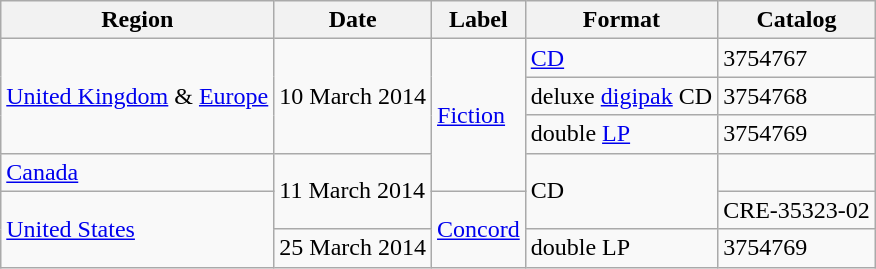<table class="wikitable">
<tr>
<th>Region</th>
<th>Date</th>
<th>Label</th>
<th>Format</th>
<th>Catalog</th>
</tr>
<tr>
<td rowspan="3"><a href='#'>United Kingdom</a> & <a href='#'>Europe</a></td>
<td rowspan="3">10 March 2014</td>
<td rowspan="4"><a href='#'>Fiction</a></td>
<td><a href='#'>CD</a></td>
<td>3754767</td>
</tr>
<tr>
<td>deluxe <a href='#'>digipak</a> CD</td>
<td>3754768</td>
</tr>
<tr>
<td>double <a href='#'>LP</a></td>
<td>3754769</td>
</tr>
<tr>
<td><a href='#'>Canada</a></td>
<td rowspan="2">11 March 2014</td>
<td rowspan="2">CD</td>
<td></td>
</tr>
<tr>
<td rowspan="2"><a href='#'>United States</a></td>
<td rowspan="2"><a href='#'>Concord</a></td>
<td>CRE-35323-02</td>
</tr>
<tr>
<td>25 March 2014</td>
<td>double LP</td>
<td>3754769</td>
</tr>
</table>
